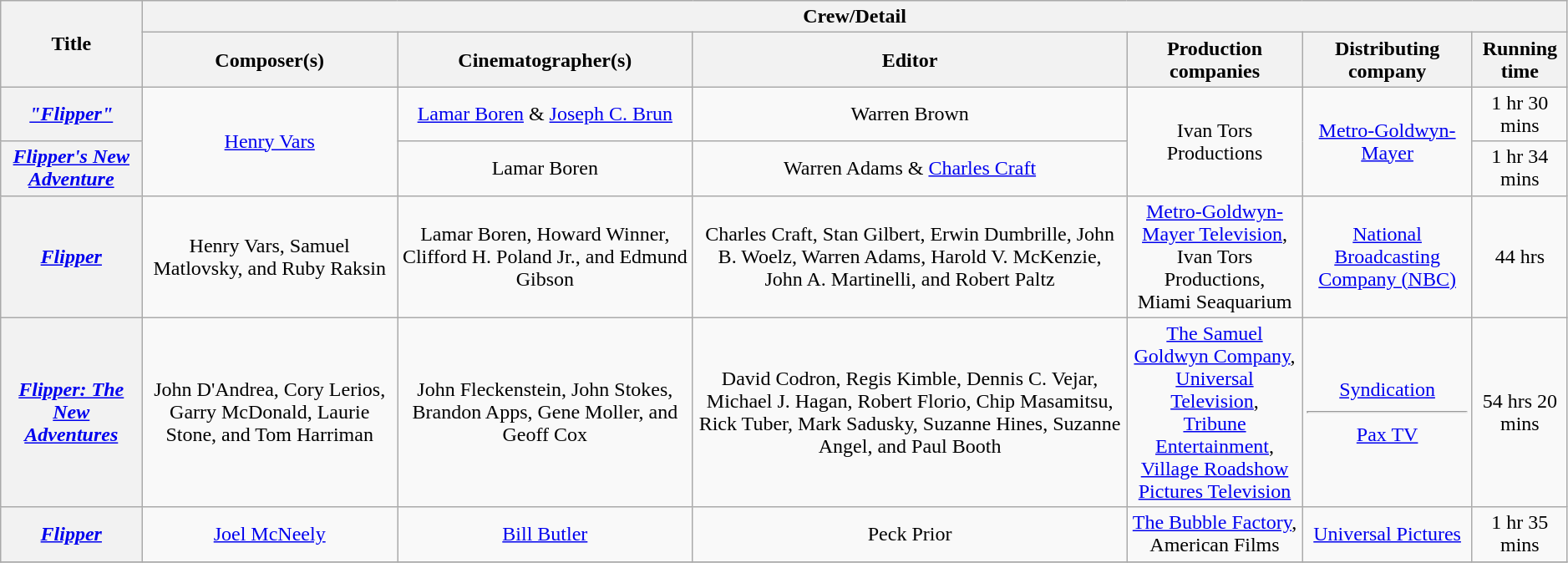<table class="wikitable sortable" style="text-align:center; width:99%;">
<tr>
<th rowspan="2">Title</th>
<th colspan="7">Crew/Detail</th>
</tr>
<tr>
<th style="text-align:center;">Composer(s)</th>
<th style="text-align:center;">Cinematographer(s)</th>
<th style="text-align:center;">Editor</th>
<th style="text-align:center;">Production <br>companies</th>
<th style="text-align:center;">Distributing <br>company</th>
<th style="text-align:center;">Running time</th>
</tr>
<tr>
<th><em><a href='#'>"Flipper"</a></em></th>
<td rowspan="2"><a href='#'>Henry Vars</a></td>
<td><a href='#'>Lamar Boren</a> & <a href='#'>Joseph C. Brun</a></td>
<td>Warren Brown</td>
<td rowspan="2">Ivan Tors Productions</td>
<td rowspan="2"><a href='#'>Metro-Goldwyn-Mayer</a></td>
<td>1 hr 30 mins</td>
</tr>
<tr>
<th><em><a href='#'>Flipper's New Adventure</a></em></th>
<td>Lamar Boren</td>
<td>Warren Adams & <a href='#'>Charles Craft</a></td>
<td>1 hr 34 mins</td>
</tr>
<tr>
<th><em><a href='#'>Flipper</a></em> </th>
<td>Henry Vars, Samuel Matlovsky, and Ruby Raksin</td>
<td>Lamar Boren, Howard Winner, Clifford H. Poland Jr., and Edmund Gibson</td>
<td>Charles Craft, Stan Gilbert, Erwin Dumbrille, John B. Woelz, Warren Adams, Harold V. McKenzie, John A. Martinelli, and Robert Paltz</td>
<td><a href='#'>Metro-Goldwyn-Mayer Television</a>, <br>Ivan Tors Productions, <br>Miami Seaquarium</td>
<td><a href='#'>National Broadcasting Company (NBC)</a></td>
<td>44 hrs <br></td>
</tr>
<tr>
<th><em><a href='#'>Flipper: The New Adventures</a></em></th>
<td>John D'Andrea, Cory Lerios, Garry McDonald, Laurie Stone, and Tom Harriman</td>
<td>John Fleckenstein, John Stokes, Brandon Apps, Gene Moller, and Geoff Cox</td>
<td>David Codron, Regis Kimble, Dennis C. Vejar, Michael J. Hagan, Robert Florio, Chip Masamitsu, Rick Tuber, Mark Sadusky, Suzanne Hines, Suzanne Angel, and Paul Booth</td>
<td><a href='#'>The Samuel Goldwyn Company</a>, <br><a href='#'>Universal Television</a>, <br><a href='#'>Tribune Entertainment</a>, <br><a href='#'>Village Roadshow Pictures Television</a></td>
<td><a href='#'>Syndication</a> <hr><a href='#'>Pax TV</a></td>
<td>54 hrs 20 mins<br></td>
</tr>
<tr>
<th><em><a href='#'>Flipper</a></em></th>
<td><a href='#'>Joel McNeely</a></td>
<td><a href='#'>Bill Butler</a></td>
<td>Peck Prior</td>
<td><a href='#'>The Bubble Factory</a>, <br>American Films</td>
<td><a href='#'>Universal Pictures</a></td>
<td>1 hr 35 mins</td>
</tr>
<tr>
</tr>
</table>
